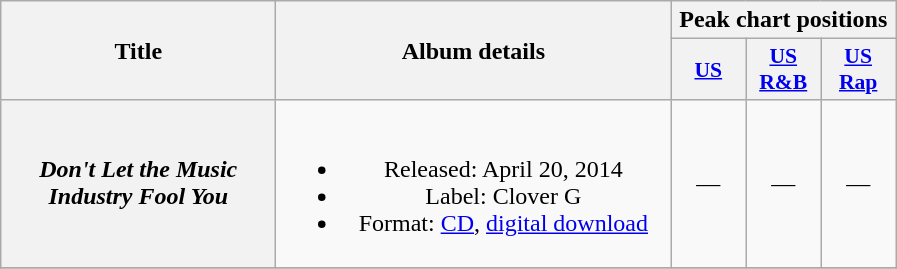<table class="wikitable plainrowheaders" style="text-align:center;">
<tr>
<th scope="col" rowspan="2" style="width:11em;">Title</th>
<th scope="col" rowspan="2" style="width:16em;">Album details</th>
<th scope="col" colspan="3">Peak chart positions</th>
</tr>
<tr>
<th style="width:3em;font-size:90%;"><a href='#'>US</a><br></th>
<th style="width:3em;font-size:90%;"><a href='#'>US R&B</a></th>
<th style="width:3em;font-size:90%;"><a href='#'>US Rap</a></th>
</tr>
<tr>
<th scope="row"><em>Don't Let the Music Industry Fool You</em></th>
<td><br><ul><li>Released: April 20, 2014</li><li>Label: Clover G</li><li>Format: <a href='#'>CD</a>, <a href='#'>digital download</a></li></ul></td>
<td>—</td>
<td>—</td>
<td>—</td>
</tr>
<tr>
</tr>
</table>
